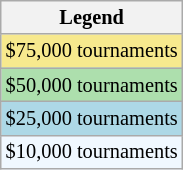<table class="wikitable" style="font-size:85%;">
<tr>
<th>Legend</th>
</tr>
<tr style="background:#f7e98e;">
<td>$75,000 tournaments</td>
</tr>
<tr bgcolor="#ADDFAD">
<td>$50,000 tournaments</td>
</tr>
<tr style="background:lightblue;">
<td>$25,000 tournaments</td>
</tr>
<tr style="background:#f0f8ff;">
<td>$10,000 tournaments</td>
</tr>
</table>
